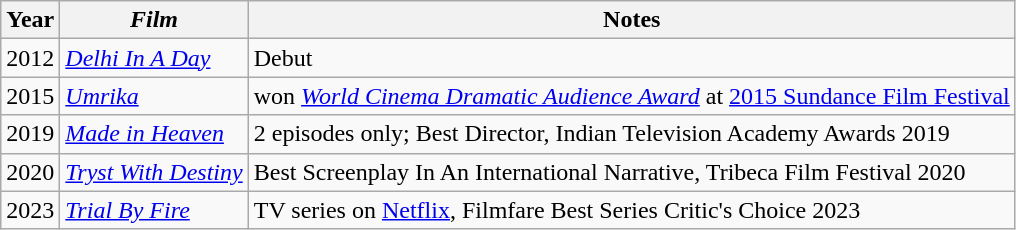<table class="wikitable sortable">
<tr>
<th>Year</th>
<th><em>Film</em></th>
<th>Notes</th>
</tr>
<tr>
<td>2012</td>
<td><em><a href='#'>Delhi In A Day</a></em></td>
<td>Debut</td>
</tr>
<tr>
<td>2015</td>
<td><em><a href='#'>Umrika</a></em></td>
<td>won <em><a href='#'>World Cinema Dramatic Audience Award</a></em> at <a href='#'>2015 Sundance Film Festival</a></td>
</tr>
<tr>
<td>2019</td>
<td><em><a href='#'>Made in Heaven</a></em></td>
<td>2 episodes only; Best Director, Indian Television Academy Awards 2019</td>
</tr>
<tr>
<td>2020</td>
<td><em><a href='#'>Tryst With Destiny</a></em></td>
<td>Best Screenplay In An International Narrative, Tribeca Film Festival 2020</td>
</tr>
<tr>
<td>2023</td>
<td><em><a href='#'>Trial By Fire</a></em></td>
<td>TV series on <a href='#'>Netflix</a>, Filmfare Best Series Critic's Choice 2023</td>
</tr>
</table>
